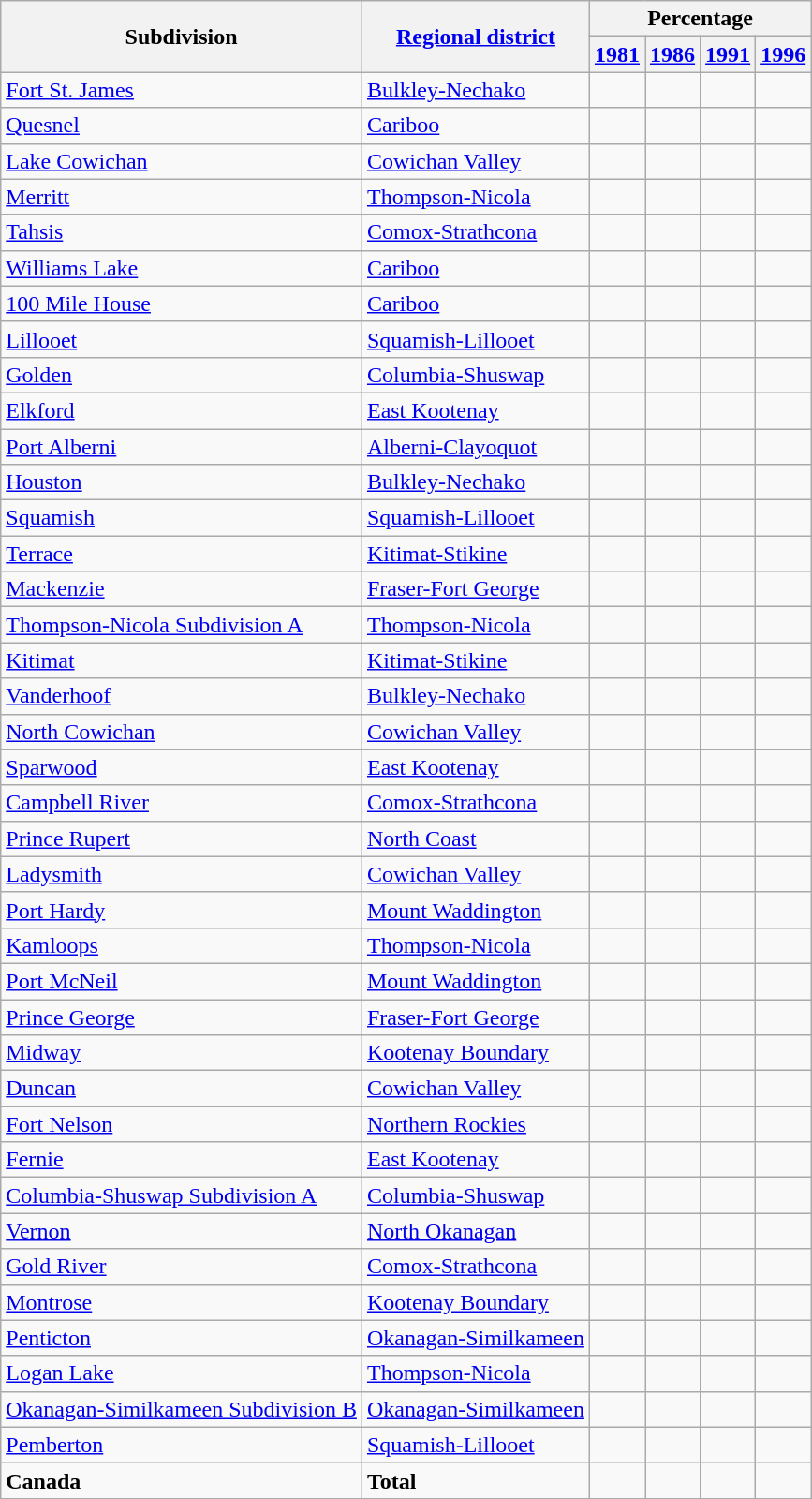<table class="wikitable collapsible collapsed sortable">
<tr>
<th rowspan="2">Subdivision</th>
<th rowspan="2"><a href='#'>Regional district</a></th>
<th colspan="4">Percentage</th>
</tr>
<tr>
<th><a href='#'>1981</a></th>
<th><a href='#'>1986</a></th>
<th><a href='#'>1991</a></th>
<th><a href='#'>1996</a></th>
</tr>
<tr>
<td><a href='#'>Fort St. James</a></td>
<td><a href='#'>Bulkley-Nechako</a></td>
<td></td>
<td></td>
<td></td>
<td></td>
</tr>
<tr>
<td><a href='#'>Quesnel</a></td>
<td><a href='#'>Cariboo</a></td>
<td></td>
<td></td>
<td></td>
<td></td>
</tr>
<tr>
<td><a href='#'>Lake Cowichan</a></td>
<td><a href='#'>Cowichan Valley</a></td>
<td></td>
<td></td>
<td></td>
<td></td>
</tr>
<tr>
<td><a href='#'>Merritt</a></td>
<td><a href='#'>Thompson-Nicola</a></td>
<td></td>
<td></td>
<td></td>
<td></td>
</tr>
<tr>
<td><a href='#'>Tahsis</a></td>
<td><a href='#'>Comox-Strathcona</a></td>
<td></td>
<td></td>
<td></td>
<td></td>
</tr>
<tr>
<td><a href='#'>Williams Lake</a></td>
<td><a href='#'>Cariboo</a></td>
<td></td>
<td></td>
<td></td>
<td></td>
</tr>
<tr>
<td><a href='#'>100 Mile House</a></td>
<td><a href='#'>Cariboo</a></td>
<td></td>
<td></td>
<td></td>
<td></td>
</tr>
<tr>
<td><a href='#'>Lillooet</a></td>
<td><a href='#'>Squamish-Lillooet</a></td>
<td></td>
<td></td>
<td></td>
<td></td>
</tr>
<tr>
<td><a href='#'>Golden</a></td>
<td><a href='#'>Columbia-Shuswap</a></td>
<td></td>
<td></td>
<td></td>
<td></td>
</tr>
<tr>
<td><a href='#'>Elkford</a></td>
<td><a href='#'>East Kootenay</a></td>
<td></td>
<td></td>
<td></td>
<td></td>
</tr>
<tr>
<td><a href='#'>Port Alberni</a></td>
<td><a href='#'>Alberni-Clayoquot</a></td>
<td></td>
<td></td>
<td></td>
<td></td>
</tr>
<tr>
<td><a href='#'>Houston</a></td>
<td><a href='#'>Bulkley-Nechako</a></td>
<td></td>
<td></td>
<td></td>
<td></td>
</tr>
<tr>
<td><a href='#'>Squamish</a></td>
<td><a href='#'>Squamish-Lillooet</a></td>
<td></td>
<td></td>
<td></td>
<td></td>
</tr>
<tr>
<td><a href='#'>Terrace</a></td>
<td><a href='#'>Kitimat-Stikine</a></td>
<td></td>
<td></td>
<td></td>
<td></td>
</tr>
<tr>
<td><a href='#'>Mackenzie</a></td>
<td><a href='#'>Fraser-Fort George</a></td>
<td></td>
<td></td>
<td></td>
<td></td>
</tr>
<tr>
<td><a href='#'>Thompson-Nicola Subdivision A</a></td>
<td><a href='#'>Thompson-Nicola</a></td>
<td></td>
<td></td>
<td></td>
<td></td>
</tr>
<tr>
<td><a href='#'>Kitimat</a></td>
<td><a href='#'>Kitimat-Stikine</a></td>
<td></td>
<td></td>
<td></td>
<td></td>
</tr>
<tr>
<td><a href='#'>Vanderhoof</a></td>
<td><a href='#'>Bulkley-Nechako</a></td>
<td></td>
<td></td>
<td></td>
<td></td>
</tr>
<tr>
<td><a href='#'>North Cowichan</a></td>
<td><a href='#'>Cowichan Valley</a></td>
<td></td>
<td></td>
<td></td>
<td></td>
</tr>
<tr>
<td><a href='#'>Sparwood</a></td>
<td><a href='#'>East Kootenay</a></td>
<td></td>
<td></td>
<td></td>
<td></td>
</tr>
<tr>
<td><a href='#'>Campbell River</a></td>
<td><a href='#'>Comox-Strathcona</a></td>
<td></td>
<td></td>
<td></td>
<td></td>
</tr>
<tr>
<td><a href='#'>Prince Rupert</a></td>
<td><a href='#'>North Coast</a></td>
<td></td>
<td></td>
<td></td>
<td></td>
</tr>
<tr>
<td><a href='#'>Ladysmith</a></td>
<td><a href='#'>Cowichan Valley</a></td>
<td></td>
<td></td>
<td></td>
<td></td>
</tr>
<tr>
<td><a href='#'>Port Hardy</a></td>
<td><a href='#'>Mount Waddington</a></td>
<td></td>
<td></td>
<td></td>
<td></td>
</tr>
<tr>
<td><a href='#'>Kamloops</a></td>
<td><a href='#'>Thompson-Nicola</a></td>
<td></td>
<td></td>
<td></td>
<td></td>
</tr>
<tr>
<td><a href='#'>Port McNeil</a></td>
<td><a href='#'>Mount Waddington</a></td>
<td></td>
<td></td>
<td></td>
<td></td>
</tr>
<tr>
<td><a href='#'>Prince George</a></td>
<td><a href='#'>Fraser-Fort George</a></td>
<td></td>
<td></td>
<td></td>
<td></td>
</tr>
<tr>
<td><a href='#'>Midway</a></td>
<td><a href='#'>Kootenay Boundary</a></td>
<td></td>
<td></td>
<td></td>
<td></td>
</tr>
<tr>
<td><a href='#'>Duncan</a></td>
<td><a href='#'>Cowichan Valley</a></td>
<td></td>
<td></td>
<td></td>
<td></td>
</tr>
<tr>
<td><a href='#'>Fort Nelson</a></td>
<td><a href='#'>Northern Rockies</a></td>
<td></td>
<td></td>
<td></td>
<td></td>
</tr>
<tr>
<td><a href='#'>Fernie</a></td>
<td><a href='#'>East Kootenay</a></td>
<td></td>
<td></td>
<td></td>
<td></td>
</tr>
<tr>
<td><a href='#'>Columbia-Shuswap Subdivision A</a></td>
<td><a href='#'>Columbia-Shuswap</a></td>
<td></td>
<td></td>
<td></td>
<td></td>
</tr>
<tr>
<td><a href='#'>Vernon</a></td>
<td><a href='#'>North Okanagan</a></td>
<td></td>
<td></td>
<td></td>
<td></td>
</tr>
<tr>
<td><a href='#'>Gold River</a></td>
<td><a href='#'>Comox-Strathcona</a></td>
<td></td>
<td></td>
<td></td>
<td></td>
</tr>
<tr>
<td><a href='#'>Montrose</a></td>
<td><a href='#'>Kootenay Boundary</a></td>
<td></td>
<td></td>
<td></td>
<td></td>
</tr>
<tr>
<td><a href='#'>Penticton</a></td>
<td><a href='#'>Okanagan-Similkameen</a></td>
<td></td>
<td></td>
<td></td>
<td></td>
</tr>
<tr>
<td><a href='#'>Logan Lake</a></td>
<td><a href='#'>Thompson-Nicola</a></td>
<td></td>
<td></td>
<td></td>
<td></td>
</tr>
<tr>
<td><a href='#'>Okanagan-Similkameen Subdivision B</a></td>
<td><a href='#'>Okanagan-Similkameen</a></td>
<td></td>
<td></td>
<td></td>
<td></td>
</tr>
<tr>
<td><a href='#'>Pemberton</a></td>
<td><a href='#'>Squamish-Lillooet</a></td>
<td></td>
<td></td>
<td></td>
<td></td>
</tr>
<tr>
<td><strong>Canada</strong></td>
<td><strong>Total</strong></td>
<td><strong></strong></td>
<td><strong></strong></td>
<td><strong></strong></td>
<td><strong></strong></td>
</tr>
</table>
